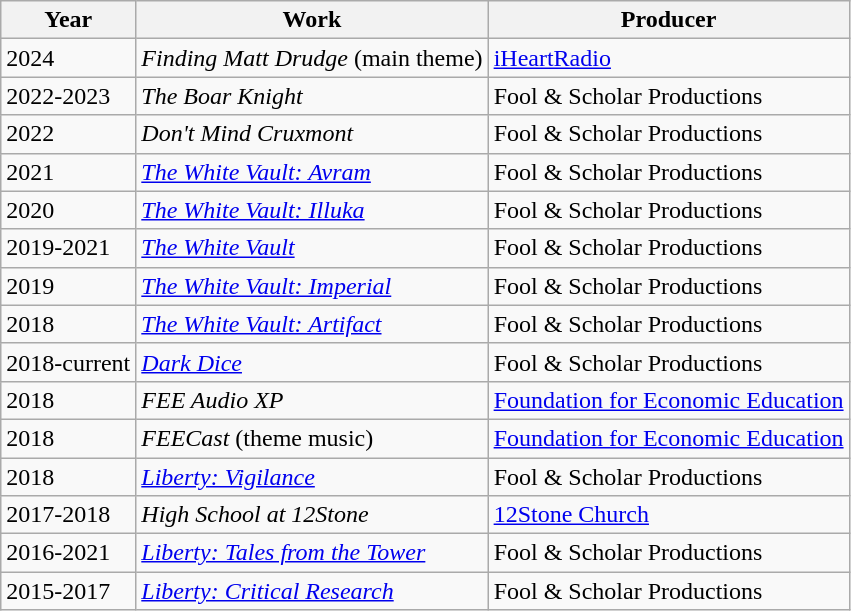<table class="wikitable">
<tr>
<th>Year</th>
<th>Work</th>
<th>Producer</th>
</tr>
<tr>
<td>2024</td>
<td><em>Finding Matt Drudge</em> (main theme)</td>
<td><a href='#'>iHeartRadio</a></td>
</tr>
<tr>
<td>2022-2023</td>
<td><em>The Boar Knight</em></td>
<td>Fool & Scholar Productions</td>
</tr>
<tr>
<td>2022</td>
<td><em>Don't Mind Cruxmont</em></td>
<td>Fool & Scholar Productions</td>
</tr>
<tr>
<td>2021</td>
<td><em><a href='#'>The White Vault: Avram</a></em></td>
<td>Fool & Scholar Productions</td>
</tr>
<tr>
<td>2020</td>
<td><em><a href='#'>The White Vault: Illuka</a></em></td>
<td>Fool & Scholar Productions</td>
</tr>
<tr>
<td>2019-2021</td>
<td><em><a href='#'>The White Vault</a></em></td>
<td>Fool & Scholar Productions</td>
</tr>
<tr>
<td>2019</td>
<td><em><a href='#'>The White Vault: Imperial</a></em></td>
<td>Fool & Scholar Productions</td>
</tr>
<tr>
<td>2018</td>
<td><em><a href='#'>The White Vault: Artifact</a></em></td>
<td>Fool & Scholar Productions</td>
</tr>
<tr>
<td>2018-current</td>
<td><em><a href='#'>Dark Dice</a></em></td>
<td>Fool & Scholar Productions</td>
</tr>
<tr>
<td>2018</td>
<td><em>FEE Audio XP</em></td>
<td><a href='#'>Foundation for Economic Education</a></td>
</tr>
<tr>
<td>2018</td>
<td><em>FEECast</em> (theme music)</td>
<td><a href='#'>Foundation for Economic Education</a></td>
</tr>
<tr>
<td>2018</td>
<td><em><a href='#'>Liberty: Vigilance</a></em></td>
<td>Fool & Scholar Productions</td>
</tr>
<tr>
<td>2017-2018</td>
<td><em>High School at 12Stone</em></td>
<td><a href='#'>12Stone Church</a></td>
</tr>
<tr>
<td>2016-2021</td>
<td><em><a href='#'>Liberty: Tales from the Tower</a></em></td>
<td>Fool & Scholar Productions</td>
</tr>
<tr>
<td>2015-2017</td>
<td><em><a href='#'>Liberty: Critical Research</a></em></td>
<td>Fool & Scholar Productions</td>
</tr>
</table>
